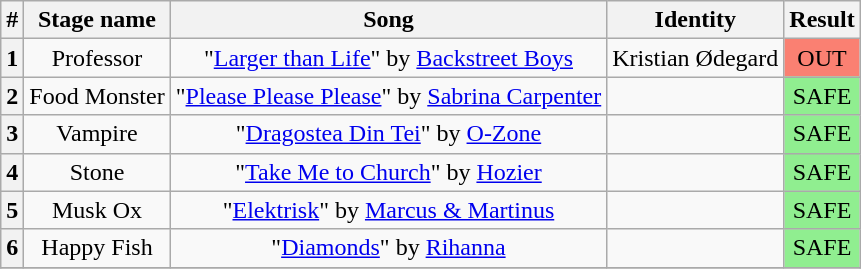<table class="wikitable plainrowheaders" style="text-align: center;">
<tr>
<th>#</th>
<th>Stage name</th>
<th>Song</th>
<th>Identity</th>
<th>Result</th>
</tr>
<tr>
<th>1</th>
<td>Professor</td>
<td>"<a href='#'>Larger than Life</a>" by <a href='#'>Backstreet Boys</a></td>
<td>Kristian Ødegard</td>
<td bgcolor="salmon">OUT</td>
</tr>
<tr>
<th>2</th>
<td>Food Monster</td>
<td>"<a href='#'>Please Please Please</a>" by <a href='#'>Sabrina Carpenter</a></td>
<td></td>
<td bgcolor="lightgreen">SAFE</td>
</tr>
<tr>
<th>3</th>
<td>Vampire</td>
<td>"<a href='#'>Dragostea Din Tei</a>" by <a href='#'>O-Zone</a></td>
<td></td>
<td bgcolor="lightgreen">SAFE</td>
</tr>
<tr>
<th>4</th>
<td>Stone</td>
<td>"<a href='#'>Take Me to Church</a>" by <a href='#'>Hozier</a></td>
<td></td>
<td bgcolor="lightgreen">SAFE</td>
</tr>
<tr>
<th>5</th>
<td>Musk Ox</td>
<td>"<a href='#'>Elektrisk</a>" by <a href='#'>Marcus & Martinus</a></td>
<td></td>
<td bgcolor="lightgreen">SAFE</td>
</tr>
<tr>
<th>6</th>
<td>Happy Fish</td>
<td>"<a href='#'>Diamonds</a>" by <a href='#'>Rihanna</a></td>
<td></td>
<td bgcolor="lightgreen">SAFE</td>
</tr>
<tr>
</tr>
</table>
